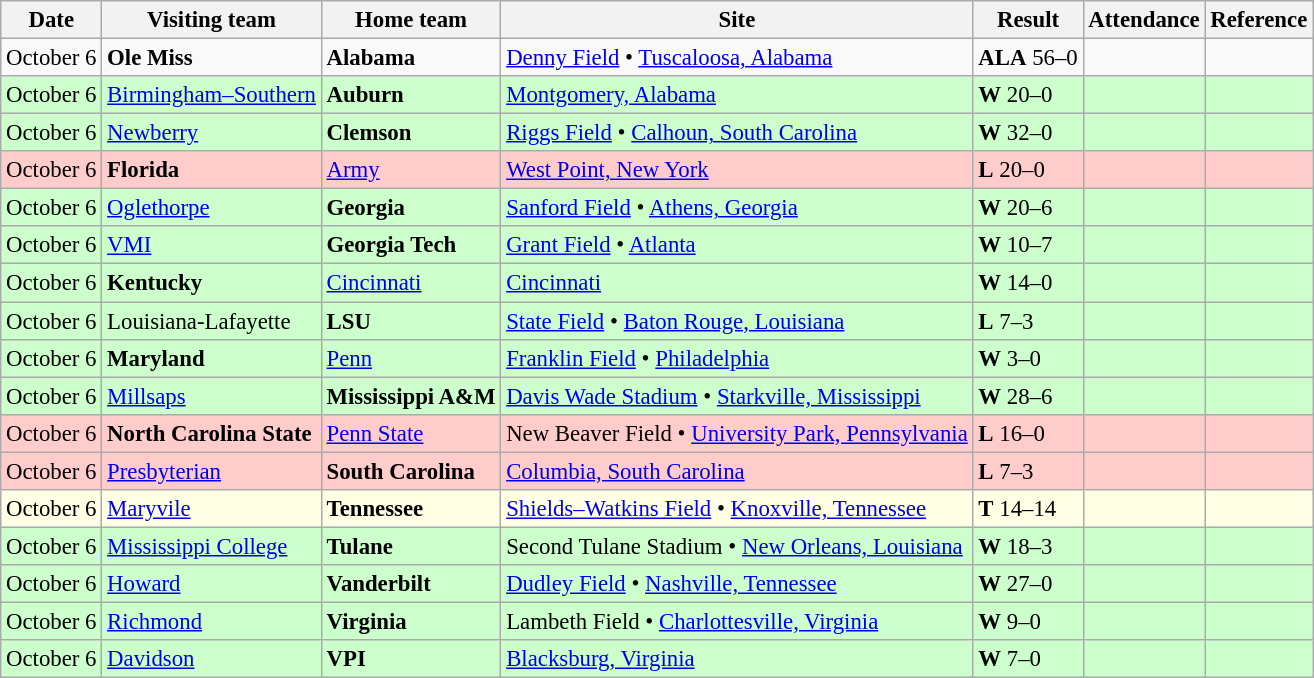<table class="wikitable" style="font-size:95%;">
<tr>
<th>Date</th>
<th>Visiting team</th>
<th>Home team</th>
<th>Site</th>
<th>Result</th>
<th>Attendance</th>
<th class="unsortable">Reference</th>
</tr>
<tr bgcolor=>
<td>October 6</td>
<td><strong>Ole Miss</strong></td>
<td><strong>Alabama</strong></td>
<td><a href='#'>Denny Field</a> • <a href='#'>Tuscaloosa, Alabama</a></td>
<td><strong>ALA</strong> 56–0</td>
<td></td>
<td></td>
</tr>
<tr bgcolor=ccffcc>
<td>October 6</td>
<td><a href='#'>Birmingham–Southern</a></td>
<td><strong>Auburn</strong></td>
<td><a href='#'>Montgomery, Alabama</a></td>
<td><strong>W</strong> 20–0</td>
<td></td>
<td></td>
</tr>
<tr bgcolor=ccffcc>
<td>October 6</td>
<td><a href='#'>Newberry</a></td>
<td><strong>Clemson</strong></td>
<td><a href='#'>Riggs Field</a> • <a href='#'>Calhoun, South Carolina</a></td>
<td><strong>W</strong> 32–0</td>
<td></td>
<td></td>
</tr>
<tr bgcolor=ffcccc>
<td>October 6</td>
<td><strong>Florida</strong></td>
<td><a href='#'>Army</a></td>
<td><a href='#'>West Point, New York</a></td>
<td><strong>L</strong> 20–0</td>
<td></td>
<td></td>
</tr>
<tr bgcolor=ccffcc>
<td>October 6</td>
<td><a href='#'>Oglethorpe</a></td>
<td><strong>Georgia</strong></td>
<td><a href='#'>Sanford Field</a> • <a href='#'>Athens, Georgia</a></td>
<td><strong>W</strong> 20–6</td>
<td></td>
<td></td>
</tr>
<tr bgcolor=ccffcc>
<td>October 6</td>
<td><a href='#'>VMI</a></td>
<td><strong>Georgia Tech</strong></td>
<td><a href='#'>Grant Field</a> • <a href='#'>Atlanta</a></td>
<td><strong>W</strong> 10–7</td>
<td></td>
<td></td>
</tr>
<tr bgcolor=ccffcc>
<td>October 6</td>
<td><strong>Kentucky</strong></td>
<td><a href='#'>Cincinnati</a></td>
<td><a href='#'>Cincinnati</a></td>
<td><strong>W</strong> 14–0</td>
<td></td>
<td></td>
</tr>
<tr bgcolor=ccffcc>
<td>October 6</td>
<td>Louisiana-Lafayette</td>
<td><strong>LSU</strong></td>
<td><a href='#'>State Field</a> • <a href='#'>Baton Rouge, Louisiana</a></td>
<td><strong>L</strong> 7–3</td>
<td></td>
<td></td>
</tr>
<tr bgcolor=ccffcc>
<td>October 6</td>
<td><strong>Maryland</strong></td>
<td><a href='#'>Penn</a></td>
<td><a href='#'>Franklin Field</a> • <a href='#'>Philadelphia</a></td>
<td><strong>W</strong> 3–0</td>
<td></td>
<td></td>
</tr>
<tr bgcolor=ccffcc>
<td>October 6</td>
<td><a href='#'>Millsaps</a></td>
<td><strong>Mississippi A&M</strong></td>
<td><a href='#'>Davis Wade Stadium</a> • <a href='#'>Starkville, Mississippi</a></td>
<td><strong>W</strong> 28–6</td>
<td></td>
<td></td>
</tr>
<tr bgcolor=ffcccc>
<td>October 6</td>
<td><strong>North Carolina State</strong></td>
<td><a href='#'>Penn State</a></td>
<td>New Beaver Field • <a href='#'>University Park, Pennsylvania</a></td>
<td><strong>L</strong> 16–0</td>
<td></td>
<td></td>
</tr>
<tr bgcolor=ffcccc>
<td>October 6</td>
<td><a href='#'>Presbyterian</a></td>
<td><strong>South Carolina</strong></td>
<td><a href='#'>Columbia, South Carolina</a></td>
<td><strong>L</strong> 7–3</td>
<td></td>
<td></td>
</tr>
<tr bgcolor=ffffe6>
<td>October 6</td>
<td><a href='#'>Maryvile</a></td>
<td><strong>Tennessee</strong></td>
<td><a href='#'>Shields–Watkins Field</a> • <a href='#'>Knoxville, Tennessee</a></td>
<td><strong>T</strong> 14–14</td>
<td></td>
<td></td>
</tr>
<tr bgcolor=ccffcc>
<td>October 6</td>
<td><a href='#'>Mississippi College</a></td>
<td><strong>Tulane</strong></td>
<td>Second Tulane Stadium • <a href='#'>New Orleans, Louisiana</a></td>
<td><strong>W</strong> 18–3</td>
<td></td>
<td></td>
</tr>
<tr bgcolor=ccffcc>
<td>October 6</td>
<td><a href='#'>Howard</a></td>
<td><strong>Vanderbilt</strong></td>
<td><a href='#'>Dudley Field</a> • <a href='#'>Nashville, Tennessee</a></td>
<td><strong>W</strong> 27–0</td>
<td></td>
<td></td>
</tr>
<tr bgcolor=ccffcc>
<td>October 6</td>
<td><a href='#'>Richmond</a></td>
<td><strong>Virginia</strong></td>
<td>Lambeth Field •  <a href='#'>Charlottesville, Virginia</a></td>
<td><strong>W</strong> 9–0</td>
<td></td>
<td></td>
</tr>
<tr bgcolor=ccffcc>
<td>October 6</td>
<td><a href='#'>Davidson</a></td>
<td><strong>VPI</strong></td>
<td><a href='#'>Blacksburg, Virginia</a></td>
<td><strong>W</strong> 7–0</td>
<td></td>
<td></td>
</tr>
</table>
